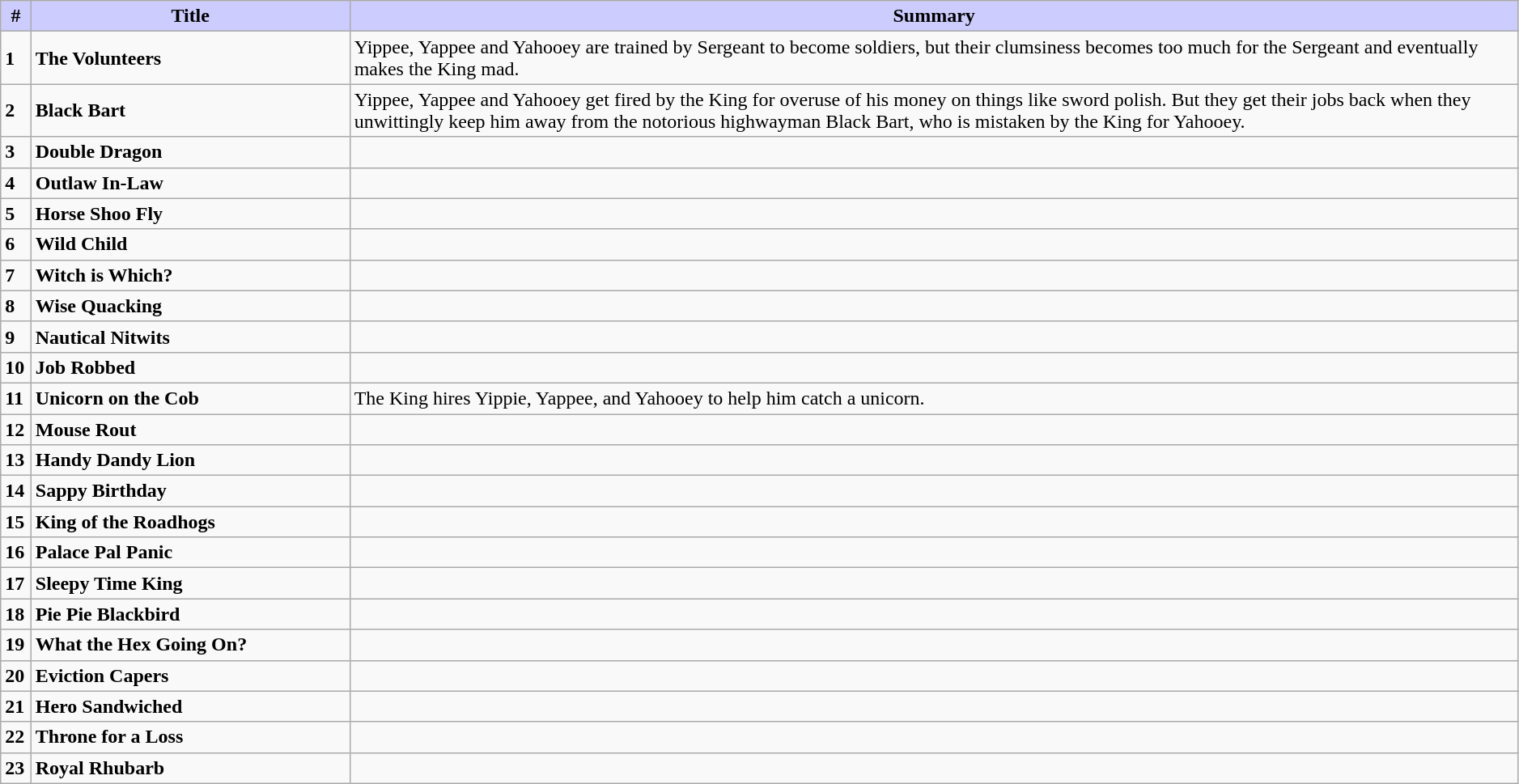<table class="wikitable" width=99%>
<tr>
<th style="background: #CCCCFF" width="2%"><strong>#</strong></th>
<th style="background: #CCCCFF" width="21%"><strong>Title</strong></th>
<th style="background: #CCCCFF"><strong>Summary</strong></th>
</tr>
<tr>
<td><strong>1</strong></td>
<td><strong>The Volunteers</strong></td>
<td>Yippee, Yappee and Yahooey are trained by Sergeant to become soldiers, but their clumsiness becomes too much for the Sergeant and eventually makes the King mad.</td>
</tr>
<tr>
<td><strong>2</strong></td>
<td><strong>Black Bart</strong></td>
<td>Yippee, Yappee and Yahooey get fired by the King for overuse of his money on things like sword polish. But they get their jobs back when they unwittingly keep him away from the notorious highwayman Black Bart, who is mistaken by the King for Yahooey.</td>
</tr>
<tr>
<td><strong>3</strong></td>
<td><strong>Double Dragon</strong></td>
<td></td>
</tr>
<tr>
<td><strong>4</strong></td>
<td><strong>Outlaw In-Law</strong></td>
<td></td>
</tr>
<tr>
<td><strong>5</strong></td>
<td><strong>Horse Shoo Fly</strong></td>
<td></td>
</tr>
<tr>
<td><strong>6</strong></td>
<td><strong>Wild Child</strong></td>
<td></td>
</tr>
<tr>
<td><strong>7</strong></td>
<td><strong>Witch is Which?</strong></td>
<td></td>
</tr>
<tr>
<td><strong>8</strong></td>
<td><strong>Wise Quacking</strong></td>
<td></td>
</tr>
<tr>
<td><strong>9</strong></td>
<td><strong>Nautical Nitwits</strong></td>
<td></td>
</tr>
<tr>
<td><strong>10</strong></td>
<td><strong>Job Robbed</strong></td>
<td></td>
</tr>
<tr>
<td><strong>11</strong></td>
<td><strong>Unicorn on the Cob</strong></td>
<td>The King hires Yippie, Yappee, and Yahooey to help him catch a unicorn.</td>
</tr>
<tr>
<td><strong>12</strong></td>
<td><strong>Mouse Rout</strong></td>
<td></td>
</tr>
<tr>
<td><strong>13</strong></td>
<td><strong>Handy Dandy Lion</strong></td>
<td></td>
</tr>
<tr>
<td><strong>14</strong></td>
<td><strong>Sappy Birthday</strong></td>
<td></td>
</tr>
<tr>
<td><strong>15</strong></td>
<td><strong>King of the Roadhogs</strong></td>
<td></td>
</tr>
<tr>
<td><strong>16</strong></td>
<td><strong>Palace Pal Panic</strong></td>
<td></td>
</tr>
<tr>
<td><strong>17</strong></td>
<td><strong>Sleepy Time King</strong></td>
<td></td>
</tr>
<tr>
<td><strong>18</strong></td>
<td><strong>Pie Pie Blackbird</strong></td>
<td></td>
</tr>
<tr>
<td><strong>19</strong></td>
<td><strong>What the Hex Going On?</strong></td>
<td></td>
</tr>
<tr>
<td><strong>20</strong></td>
<td><strong>Eviction Capers</strong></td>
<td></td>
</tr>
<tr>
<td><strong>21</strong></td>
<td><strong>Hero Sandwiched</strong></td>
<td></td>
</tr>
<tr>
<td><strong>22</strong></td>
<td><strong>Throne for a Loss</strong></td>
<td></td>
</tr>
<tr>
<td><strong>23</strong></td>
<td><strong>Royal Rhubarb</strong></td>
<td></td>
</tr>
</table>
